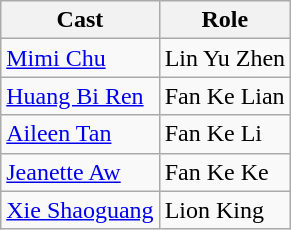<table class="wikitable">
<tr>
<th>Cast</th>
<th>Role</th>
</tr>
<tr>
<td><a href='#'>Mimi Chu</a></td>
<td>Lin Yu Zhen</td>
</tr>
<tr>
<td><a href='#'>Huang Bi Ren</a></td>
<td>Fan Ke Lian</td>
</tr>
<tr>
<td><a href='#'>Aileen Tan</a></td>
<td>Fan Ke Li</td>
</tr>
<tr>
<td><a href='#'>Jeanette Aw</a></td>
<td>Fan Ke Ke</td>
</tr>
<tr>
<td><a href='#'>Xie Shaoguang</a></td>
<td>Lion King</td>
</tr>
</table>
